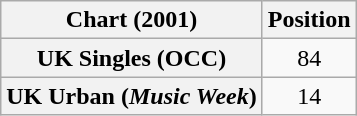<table class="wikitable sortable plainrowheaders" style="text-align:center">
<tr>
<th scope="col">Chart (2001)</th>
<th scope="col">Position</th>
</tr>
<tr>
<th scope="row">UK Singles (OCC)</th>
<td>84</td>
</tr>
<tr>
<th scope="row">UK Urban (<em>Music Week</em>)</th>
<td>14</td>
</tr>
</table>
